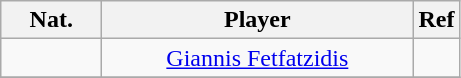<table class="wikitable sortable" style="text-align: center;">
<tr>
<th width=60>Nat.</th>
<th width=200>Player</th>
<th>Ref</th>
</tr>
<tr>
<td></td>
<td><a href='#'>Giannis Fetfatzidis</a></td>
<td></td>
</tr>
<tr>
</tr>
</table>
